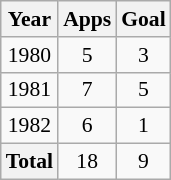<table class="wikitable" style="font-size:90%; text-align:center;">
<tr>
<th>Year</th>
<th>Apps</th>
<th>Goal</th>
</tr>
<tr>
<td>1980</td>
<td>5</td>
<td>3</td>
</tr>
<tr>
<td>1981</td>
<td>7</td>
<td>5</td>
</tr>
<tr>
<td>1982</td>
<td>6</td>
<td>1</td>
</tr>
<tr>
<th>Total</th>
<td>18</td>
<td>9</td>
</tr>
</table>
